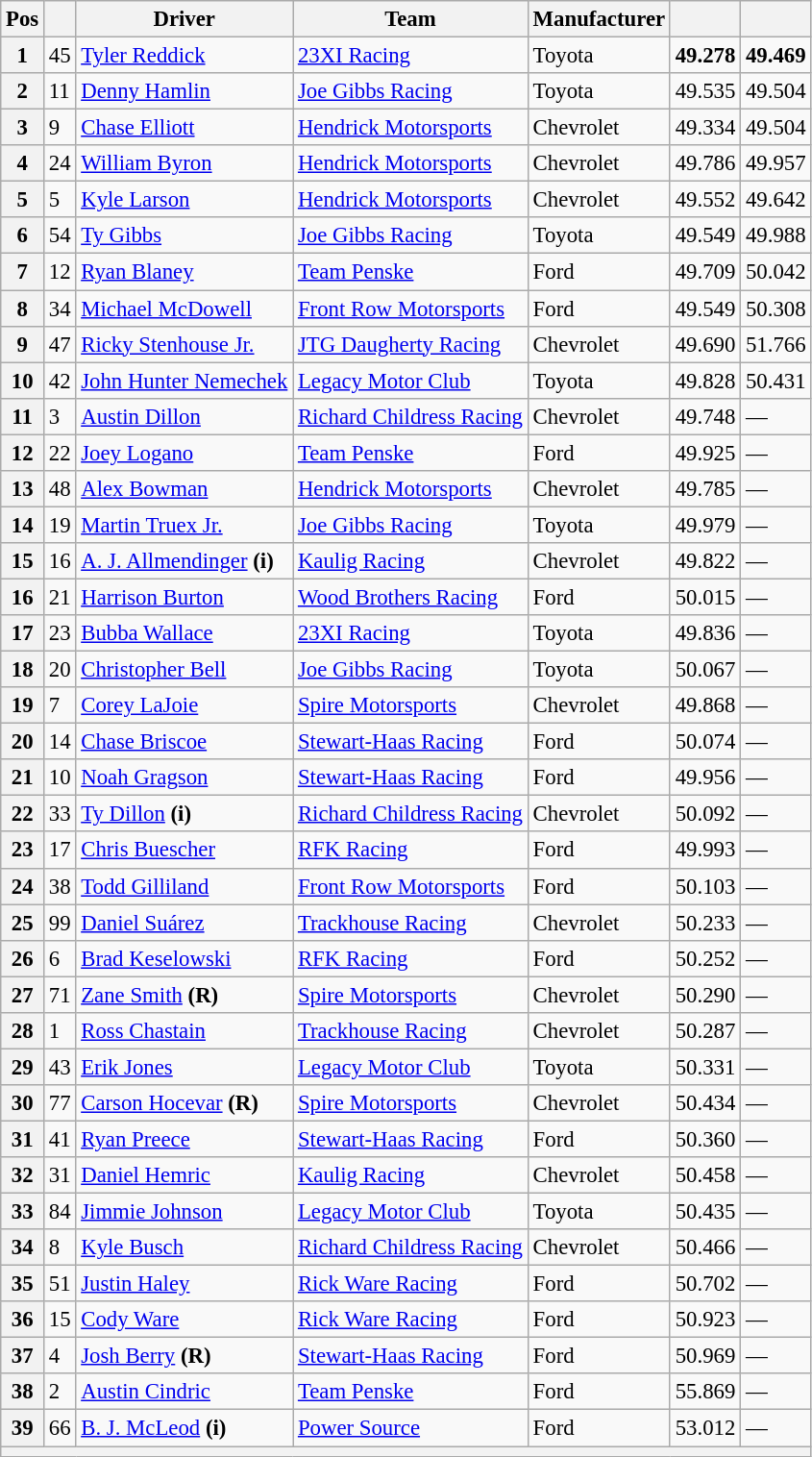<table class="wikitable" style="font-size:95%">
<tr>
<th>Pos</th>
<th></th>
<th>Driver</th>
<th>Team</th>
<th>Manufacturer</th>
<th></th>
<th></th>
</tr>
<tr>
<th>1</th>
<td>45</td>
<td><a href='#'>Tyler Reddick</a></td>
<td><a href='#'>23XI Racing</a></td>
<td>Toyota</td>
<td><strong>49.278</strong></td>
<td><strong>49.469</strong></td>
</tr>
<tr>
<th>2</th>
<td>11</td>
<td><a href='#'>Denny Hamlin</a></td>
<td><a href='#'>Joe Gibbs Racing</a></td>
<td>Toyota</td>
<td>49.535</td>
<td>49.504</td>
</tr>
<tr>
<th>3</th>
<td>9</td>
<td><a href='#'>Chase Elliott</a></td>
<td><a href='#'>Hendrick Motorsports</a></td>
<td>Chevrolet</td>
<td>49.334</td>
<td>49.504</td>
</tr>
<tr>
<th>4</th>
<td>24</td>
<td><a href='#'>William Byron</a></td>
<td><a href='#'>Hendrick Motorsports</a></td>
<td>Chevrolet</td>
<td>49.786</td>
<td>49.957</td>
</tr>
<tr>
<th>5</th>
<td>5</td>
<td><a href='#'>Kyle Larson</a></td>
<td><a href='#'>Hendrick Motorsports</a></td>
<td>Chevrolet</td>
<td>49.552</td>
<td>49.642</td>
</tr>
<tr>
<th>6</th>
<td>54</td>
<td><a href='#'>Ty Gibbs</a></td>
<td><a href='#'>Joe Gibbs Racing</a></td>
<td>Toyota</td>
<td>49.549</td>
<td>49.988</td>
</tr>
<tr>
<th>7</th>
<td>12</td>
<td><a href='#'>Ryan Blaney</a></td>
<td><a href='#'>Team Penske</a></td>
<td>Ford</td>
<td>49.709</td>
<td>50.042</td>
</tr>
<tr>
<th>8</th>
<td>34</td>
<td><a href='#'>Michael McDowell</a></td>
<td><a href='#'>Front Row Motorsports</a></td>
<td>Ford</td>
<td>49.549</td>
<td>50.308</td>
</tr>
<tr>
<th>9</th>
<td>47</td>
<td><a href='#'>Ricky Stenhouse Jr.</a></td>
<td><a href='#'>JTG Daugherty Racing</a></td>
<td>Chevrolet</td>
<td>49.690</td>
<td>51.766</td>
</tr>
<tr>
<th>10</th>
<td>42</td>
<td><a href='#'>John Hunter Nemechek</a></td>
<td><a href='#'>Legacy Motor Club</a></td>
<td>Toyota</td>
<td>49.828</td>
<td>50.431</td>
</tr>
<tr>
<th>11</th>
<td>3</td>
<td><a href='#'>Austin Dillon</a></td>
<td><a href='#'>Richard Childress Racing</a></td>
<td>Chevrolet</td>
<td>49.748</td>
<td>—</td>
</tr>
<tr>
<th>12</th>
<td>22</td>
<td><a href='#'>Joey Logano</a></td>
<td><a href='#'>Team Penske</a></td>
<td>Ford</td>
<td>49.925</td>
<td>—</td>
</tr>
<tr>
<th>13</th>
<td>48</td>
<td><a href='#'>Alex Bowman</a></td>
<td><a href='#'>Hendrick Motorsports</a></td>
<td>Chevrolet</td>
<td>49.785</td>
<td>—</td>
</tr>
<tr>
<th>14</th>
<td>19</td>
<td><a href='#'>Martin Truex Jr.</a></td>
<td><a href='#'>Joe Gibbs Racing</a></td>
<td>Toyota</td>
<td>49.979</td>
<td>—</td>
</tr>
<tr>
<th>15</th>
<td>16</td>
<td><a href='#'>A. J. Allmendinger</a> <strong>(i)</strong></td>
<td><a href='#'>Kaulig Racing</a></td>
<td>Chevrolet</td>
<td>49.822</td>
<td>—</td>
</tr>
<tr>
<th>16</th>
<td>21</td>
<td><a href='#'>Harrison Burton</a></td>
<td><a href='#'>Wood Brothers Racing</a></td>
<td>Ford</td>
<td>50.015</td>
<td>—</td>
</tr>
<tr>
<th>17</th>
<td>23</td>
<td><a href='#'>Bubba Wallace</a></td>
<td><a href='#'>23XI Racing</a></td>
<td>Toyota</td>
<td>49.836</td>
<td>—</td>
</tr>
<tr>
<th>18</th>
<td>20</td>
<td><a href='#'>Christopher Bell</a></td>
<td><a href='#'>Joe Gibbs Racing</a></td>
<td>Toyota</td>
<td>50.067</td>
<td>—</td>
</tr>
<tr>
<th>19</th>
<td>7</td>
<td><a href='#'>Corey LaJoie</a></td>
<td><a href='#'>Spire Motorsports</a></td>
<td>Chevrolet</td>
<td>49.868</td>
<td>—</td>
</tr>
<tr>
<th>20</th>
<td>14</td>
<td><a href='#'>Chase Briscoe</a></td>
<td><a href='#'>Stewart-Haas Racing</a></td>
<td>Ford</td>
<td>50.074</td>
<td>—</td>
</tr>
<tr>
<th>21</th>
<td>10</td>
<td><a href='#'>Noah Gragson</a></td>
<td><a href='#'>Stewart-Haas Racing</a></td>
<td>Ford</td>
<td>49.956</td>
<td>—</td>
</tr>
<tr>
<th>22</th>
<td>33</td>
<td><a href='#'>Ty Dillon</a> <strong>(i)</strong></td>
<td><a href='#'>Richard Childress Racing</a></td>
<td>Chevrolet</td>
<td>50.092</td>
<td>—</td>
</tr>
<tr>
<th>23</th>
<td>17</td>
<td><a href='#'>Chris Buescher</a></td>
<td><a href='#'>RFK Racing</a></td>
<td>Ford</td>
<td>49.993</td>
<td>—</td>
</tr>
<tr>
<th>24</th>
<td>38</td>
<td><a href='#'>Todd Gilliland</a></td>
<td><a href='#'>Front Row Motorsports</a></td>
<td>Ford</td>
<td>50.103</td>
<td>—</td>
</tr>
<tr>
<th>25</th>
<td>99</td>
<td><a href='#'>Daniel Suárez</a></td>
<td><a href='#'>Trackhouse Racing</a></td>
<td>Chevrolet</td>
<td>50.233</td>
<td>—</td>
</tr>
<tr>
<th>26</th>
<td>6</td>
<td><a href='#'>Brad Keselowski</a></td>
<td><a href='#'>RFK Racing</a></td>
<td>Ford</td>
<td>50.252</td>
<td>—</td>
</tr>
<tr>
<th>27</th>
<td>71</td>
<td><a href='#'>Zane Smith</a> <strong>(R)</strong></td>
<td><a href='#'>Spire Motorsports</a></td>
<td>Chevrolet</td>
<td>50.290</td>
<td>—</td>
</tr>
<tr>
<th>28</th>
<td>1</td>
<td><a href='#'>Ross Chastain</a></td>
<td><a href='#'>Trackhouse Racing</a></td>
<td>Chevrolet</td>
<td>50.287</td>
<td>—</td>
</tr>
<tr>
<th>29</th>
<td>43</td>
<td><a href='#'>Erik Jones</a></td>
<td><a href='#'>Legacy Motor Club</a></td>
<td>Toyota</td>
<td>50.331</td>
<td>—</td>
</tr>
<tr>
<th>30</th>
<td>77</td>
<td><a href='#'>Carson Hocevar</a> <strong>(R)</strong></td>
<td><a href='#'>Spire Motorsports</a></td>
<td>Chevrolet</td>
<td>50.434</td>
<td>—</td>
</tr>
<tr>
<th>31</th>
<td>41</td>
<td><a href='#'>Ryan Preece</a></td>
<td><a href='#'>Stewart-Haas Racing</a></td>
<td>Ford</td>
<td>50.360</td>
<td>—</td>
</tr>
<tr>
<th>32</th>
<td>31</td>
<td><a href='#'>Daniel Hemric</a></td>
<td><a href='#'>Kaulig Racing</a></td>
<td>Chevrolet</td>
<td>50.458</td>
<td>—</td>
</tr>
<tr>
<th>33</th>
<td>84</td>
<td><a href='#'>Jimmie Johnson</a></td>
<td><a href='#'>Legacy Motor Club</a></td>
<td>Toyota</td>
<td>50.435</td>
<td>—</td>
</tr>
<tr>
<th>34</th>
<td>8</td>
<td><a href='#'>Kyle Busch</a></td>
<td><a href='#'>Richard Childress Racing</a></td>
<td>Chevrolet</td>
<td>50.466</td>
<td>—</td>
</tr>
<tr>
<th>35</th>
<td>51</td>
<td><a href='#'>Justin Haley</a></td>
<td><a href='#'>Rick Ware Racing</a></td>
<td>Ford</td>
<td>50.702</td>
<td>—</td>
</tr>
<tr>
<th>36</th>
<td>15</td>
<td><a href='#'>Cody Ware</a></td>
<td><a href='#'>Rick Ware Racing</a></td>
<td>Ford</td>
<td>50.923</td>
<td>—</td>
</tr>
<tr>
<th>37</th>
<td>4</td>
<td><a href='#'>Josh Berry</a> <strong>(R)</strong></td>
<td><a href='#'>Stewart-Haas Racing</a></td>
<td>Ford</td>
<td>50.969</td>
<td>—</td>
</tr>
<tr>
<th>38</th>
<td>2</td>
<td><a href='#'>Austin Cindric</a></td>
<td><a href='#'>Team Penske</a></td>
<td>Ford</td>
<td>55.869</td>
<td>—</td>
</tr>
<tr>
<th>39</th>
<td>66</td>
<td><a href='#'>B. J. McLeod</a> <strong>(i)</strong></td>
<td><a href='#'>Power Source</a></td>
<td>Ford</td>
<td>53.012</td>
<td>—</td>
</tr>
<tr>
<th colspan="7"></th>
</tr>
</table>
